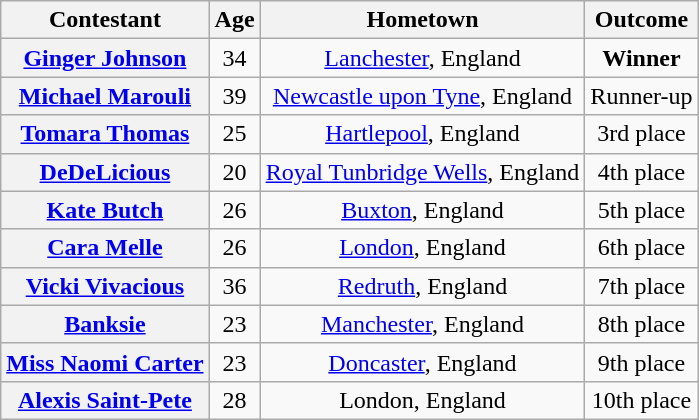<table class="wikitable sortable" style="text-align:center">
<tr>
<th scope="col">Contestant</th>
<th scope="col">Age</th>
<th scope="col">Hometown</th>
<th scope="col">Outcome</th>
</tr>
<tr>
<th scope="row"><a href='#'>Ginger Johnson</a></th>
<td>34</td>
<td><a href='#'>Lanchester</a>, England</td>
<td><strong>Winner</strong></td>
</tr>
<tr>
<th scope="row"><a href='#'>Michael Marouli</a></th>
<td>39</td>
<td><a href='#'>Newcastle upon Tyne</a>, England</td>
<td>Runner-up</td>
</tr>
<tr>
<th scope="row"><a href='#'>Tomara Thomas</a></th>
<td>25</td>
<td><a href='#'>Hartlepool</a>, England</td>
<td>3rd place</td>
</tr>
<tr>
<th scope="row"><a href='#'>DeDeLicious</a></th>
<td>20</td>
<td nowrap><a href='#'>Royal Tunbridge Wells</a>, England</td>
<td>4th place</td>
</tr>
<tr>
<th scope="row"><a href='#'>Kate Butch</a></th>
<td>26</td>
<td><a href='#'>Buxton</a>, England</td>
<td>5th place</td>
</tr>
<tr>
<th scope="row"><a href='#'>Cara Melle</a></th>
<td>26</td>
<td><a href='#'>London</a>, England</td>
<td>6th place</td>
</tr>
<tr>
<th scope="row"><a href='#'>Vicki Vivacious</a></th>
<td>36</td>
<td><a href='#'>Redruth</a>, England</td>
<td>7th place</td>
</tr>
<tr>
<th scope="row"><a href='#'>Banksie</a></th>
<td>23</td>
<td><a href='#'>Manchester</a>, England</td>
<td>8th place</td>
</tr>
<tr>
<th scope="row" nowrap><a href='#'>Miss Naomi Carter</a></th>
<td>23</td>
<td><a href='#'>Doncaster</a>, England</td>
<td>9th place</td>
</tr>
<tr>
<th scope="row"><a href='#'>Alexis Saint-Pete</a></th>
<td>28</td>
<td>London, England</td>
<td>10th place</td>
</tr>
</table>
